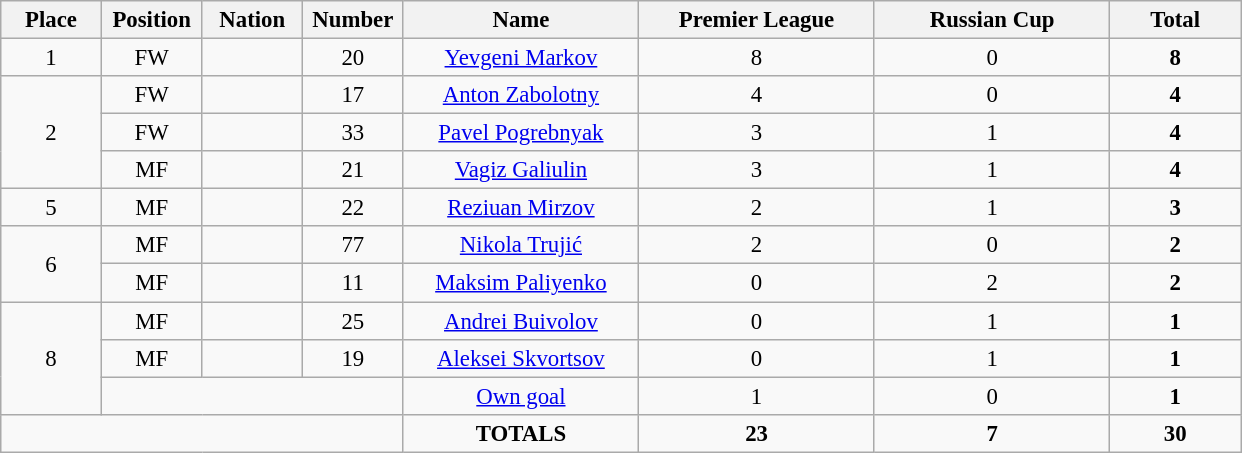<table class="wikitable" style="font-size: 95%; text-align: center;">
<tr>
<th width=60>Place</th>
<th width=60>Position</th>
<th width=60>Nation</th>
<th width=60>Number</th>
<th width=150>Name</th>
<th width=150>Premier League</th>
<th width=150>Russian Cup</th>
<th width=80><strong>Total</strong></th>
</tr>
<tr>
<td>1</td>
<td>FW</td>
<td></td>
<td>20</td>
<td><a href='#'>Yevgeni Markov</a></td>
<td>8</td>
<td>0</td>
<td><strong>8</strong></td>
</tr>
<tr>
<td rowspan=3>2</td>
<td>FW</td>
<td></td>
<td>17</td>
<td><a href='#'>Anton Zabolotny</a></td>
<td>4</td>
<td>0</td>
<td><strong>4</strong></td>
</tr>
<tr>
<td>FW</td>
<td></td>
<td>33</td>
<td><a href='#'>Pavel Pogrebnyak</a></td>
<td>3</td>
<td>1</td>
<td><strong>4</strong></td>
</tr>
<tr>
<td>MF</td>
<td></td>
<td>21</td>
<td><a href='#'>Vagiz Galiulin</a></td>
<td>3</td>
<td>1</td>
<td><strong>4</strong></td>
</tr>
<tr>
<td>5</td>
<td>MF</td>
<td></td>
<td>22</td>
<td><a href='#'>Reziuan Mirzov</a></td>
<td>2</td>
<td>1</td>
<td><strong>3</strong></td>
</tr>
<tr>
<td rowspan=2>6</td>
<td>MF</td>
<td></td>
<td>77</td>
<td><a href='#'>Nikola Trujić</a></td>
<td>2</td>
<td>0</td>
<td><strong>2</strong></td>
</tr>
<tr>
<td>MF</td>
<td></td>
<td>11</td>
<td><a href='#'>Maksim Paliyenko</a></td>
<td>0</td>
<td>2</td>
<td><strong>2</strong></td>
</tr>
<tr>
<td rowspan=3>8</td>
<td>MF</td>
<td></td>
<td>25</td>
<td><a href='#'>Andrei Buivolov</a></td>
<td>0</td>
<td>1</td>
<td><strong>1</strong></td>
</tr>
<tr>
<td>MF</td>
<td></td>
<td>19</td>
<td><a href='#'>Aleksei Skvortsov</a></td>
<td>0</td>
<td>1</td>
<td><strong>1</strong></td>
</tr>
<tr>
<td colspan=3></td>
<td><a href='#'>Own goal</a></td>
<td>1</td>
<td>0</td>
<td><strong>1</strong></td>
</tr>
<tr>
<td colspan=4></td>
<td><strong>TOTALS</strong></td>
<td><strong>23</strong></td>
<td><strong>7</strong></td>
<td><strong>30</strong></td>
</tr>
</table>
